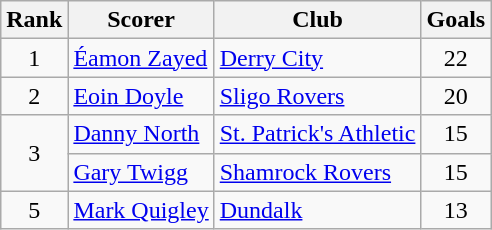<table class="wikitable" style="text-align:center">
<tr>
<th>Rank</th>
<th>Scorer</th>
<th>Club</th>
<th>Goals</th>
</tr>
<tr>
<td rowspan="1">1</td>
<td align="left"> <a href='#'>Éamon Zayed</a></td>
<td align="left"><a href='#'>Derry City</a></td>
<td>22</td>
</tr>
<tr>
<td rowspan="1">2</td>
<td align="left"> <a href='#'>Eoin Doyle</a></td>
<td align="left"><a href='#'>Sligo Rovers</a></td>
<td>20</td>
</tr>
<tr>
<td rowspan="2">3</td>
<td align="left"> <a href='#'>Danny North</a></td>
<td align="left"><a href='#'>St. Patrick's Athletic</a></td>
<td>15</td>
</tr>
<tr>
<td align="left"> <a href='#'>Gary Twigg</a></td>
<td align="left"><a href='#'>Shamrock Rovers</a></td>
<td>15</td>
</tr>
<tr>
<td rowspan="1">5</td>
<td align="left"> <a href='#'>Mark Quigley</a></td>
<td align="left"><a href='#'>Dundalk</a></td>
<td>13</td>
</tr>
</table>
